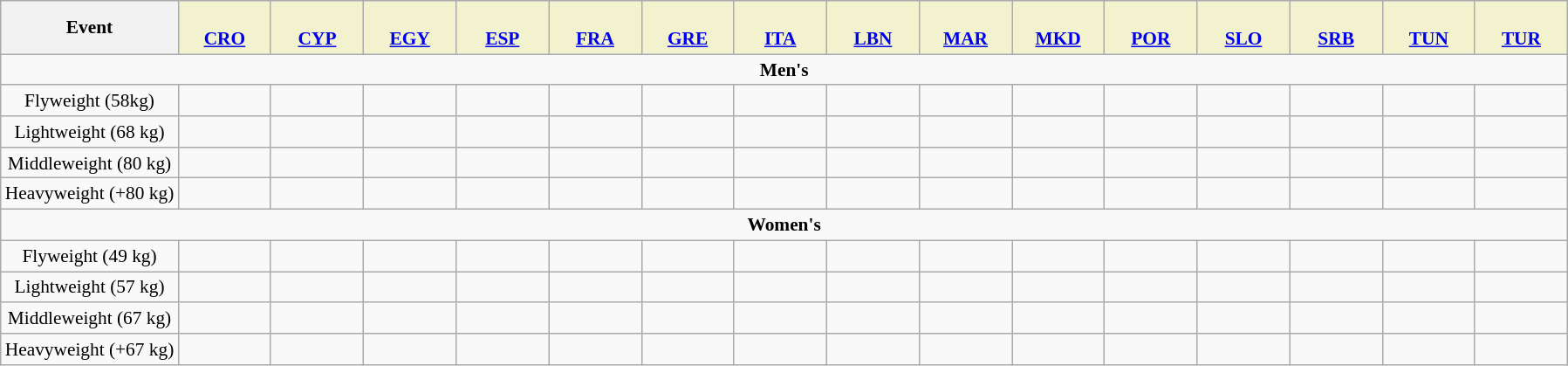<table class="wikitable" style="margin-top:0em; text-align:center; font-size:89%;">
<tr>
<th>Event</th>
<th style="background-color:#f2f2ce; width:4.5em;"><br><a href='#'>CRO</a></th>
<th style="background-color:#f2f2ce; width:4.5em;"><br><a href='#'>CYP</a></th>
<th style="background-color:#f2f2ce; width:4.5em;"><br><a href='#'>EGY</a></th>
<th style="background-color:#f2f2ce; width:4.5em;"><br><a href='#'>ESP</a></th>
<th style="background-color:#f2f2ce; width:4.5em;"><br><a href='#'>FRA</a></th>
<th style="background-color:#f2f2ce; width:4.5em;"><br><a href='#'>GRE</a></th>
<th style="background-color:#f2f2ce; width:4.5em;"><br><a href='#'>ITA</a></th>
<th style="background-color:#f2f2ce; width:4.5em;"><br><a href='#'>LBN</a></th>
<th style="background-color:#f2f2ce; width:4.5em;"><br><a href='#'>MAR</a></th>
<th style="background-color:#f2f2ce; width:4.5em;"><br><a href='#'>MKD</a></th>
<th style="background-color:#f2f2ce; width:4.5em;"><br><a href='#'>POR</a></th>
<th style="background-color:#f2f2ce; width:4.5em;"><br><a href='#'>SLO</a></th>
<th style="background-color:#f2f2ce; width:4.5em;"><br><a href='#'>SRB</a></th>
<th style="background-color:#f2f2ce; width:4.5em;"><br><a href='#'>TUN</a></th>
<th style="background-color:#f2f2ce; width:4.5em;"><br><a href='#'>TUR</a></th>
</tr>
<tr>
<td colspan="16"><strong>Men's</strong></td>
</tr>
<tr>
<td>Flyweight (58kg)</td>
<td></td>
<td></td>
<td></td>
<td></td>
<td></td>
<td></td>
<td></td>
<td></td>
<td></td>
<td></td>
<td></td>
<td></td>
<td></td>
<td></td>
<td></td>
</tr>
<tr>
<td>Lightweight (68 kg)</td>
<td></td>
<td></td>
<td></td>
<td></td>
<td></td>
<td></td>
<td></td>
<td></td>
<td></td>
<td></td>
<td></td>
<td></td>
<td></td>
<td></td>
<td></td>
</tr>
<tr>
<td>Middleweight (80 kg)</td>
<td></td>
<td></td>
<td></td>
<td></td>
<td></td>
<td></td>
<td></td>
<td></td>
<td></td>
<td></td>
<td></td>
<td></td>
<td></td>
<td></td>
<td></td>
</tr>
<tr>
<td>Heavyweight (+80 kg)</td>
<td></td>
<td></td>
<td></td>
<td></td>
<td></td>
<td></td>
<td></td>
<td></td>
<td></td>
<td></td>
<td></td>
<td></td>
<td></td>
<td></td>
<td></td>
</tr>
<tr>
<td colspan="16"><strong>Women's</strong></td>
</tr>
<tr>
<td>Flyweight (49 kg)</td>
<td></td>
<td></td>
<td></td>
<td></td>
<td></td>
<td></td>
<td></td>
<td></td>
<td></td>
<td></td>
<td></td>
<td></td>
<td></td>
<td></td>
<td></td>
</tr>
<tr>
<td>Lightweight (57 kg)</td>
<td></td>
<td></td>
<td></td>
<td></td>
<td></td>
<td></td>
<td></td>
<td></td>
<td></td>
<td></td>
<td></td>
<td></td>
<td></td>
<td></td>
<td></td>
</tr>
<tr>
<td>Middleweight (67 kg)</td>
<td></td>
<td></td>
<td></td>
<td></td>
<td></td>
<td></td>
<td></td>
<td></td>
<td></td>
<td></td>
<td></td>
<td></td>
<td></td>
<td></td>
<td></td>
</tr>
<tr>
<td>Heavyweight (+67 kg)</td>
<td></td>
<td></td>
<td></td>
<td></td>
<td></td>
<td></td>
<td></td>
<td></td>
<td></td>
<td></td>
<td></td>
<td></td>
<td></td>
<td></td>
<td></td>
</tr>
</table>
